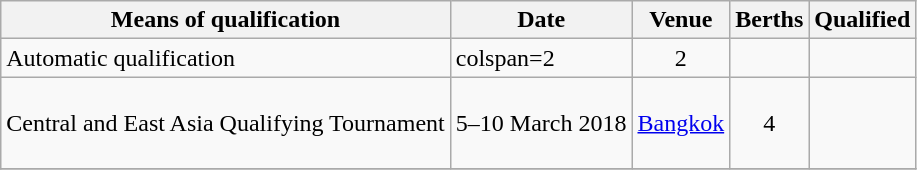<table class="wikitable">
<tr>
<th>Means of qualification</th>
<th>Date</th>
<th>Venue</th>
<th>Berths</th>
<th>Qualified</th>
</tr>
<tr>
<td>Automatic qualification</td>
<td>colspan=2 </td>
<td style="text-align:center;">2</td>
<td><br></td>
</tr>
<tr>
<td>Central and East Asia Qualifying Tournament</td>
<td>5–10 March 2018</td>
<td> <a href='#'>Bangkok</a></td>
<td style="text-align:center;">4</td>
<td><br><br><br></td>
</tr>
<tr>
</tr>
</table>
